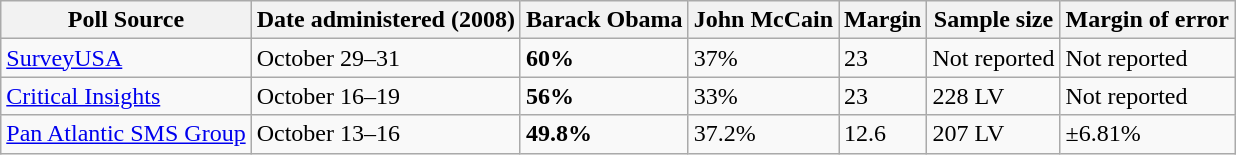<table class="wikitable collapsible">
<tr>
<th>Poll Source</th>
<th>Date administered (2008)</th>
<th>Barack Obama</th>
<th>John McCain</th>
<th>Margin</th>
<th>Sample size</th>
<th>Margin of error</th>
</tr>
<tr>
<td><a href='#'>SurveyUSA</a></td>
<td>October 29–31</td>
<td><strong>60%</strong></td>
<td>37%</td>
<td>23</td>
<td>Not reported</td>
<td>Not reported</td>
</tr>
<tr>
<td><a href='#'>Critical Insights</a></td>
<td>October 16–19</td>
<td><strong>56%</strong></td>
<td>33%</td>
<td>23</td>
<td>228 LV</td>
<td>Not reported</td>
</tr>
<tr>
<td><a href='#'>Pan Atlantic SMS Group</a></td>
<td>October 13–16</td>
<td><strong>49.8%</strong></td>
<td>37.2%</td>
<td>12.6</td>
<td>207 LV</td>
<td>±6.81%</td>
</tr>
</table>
